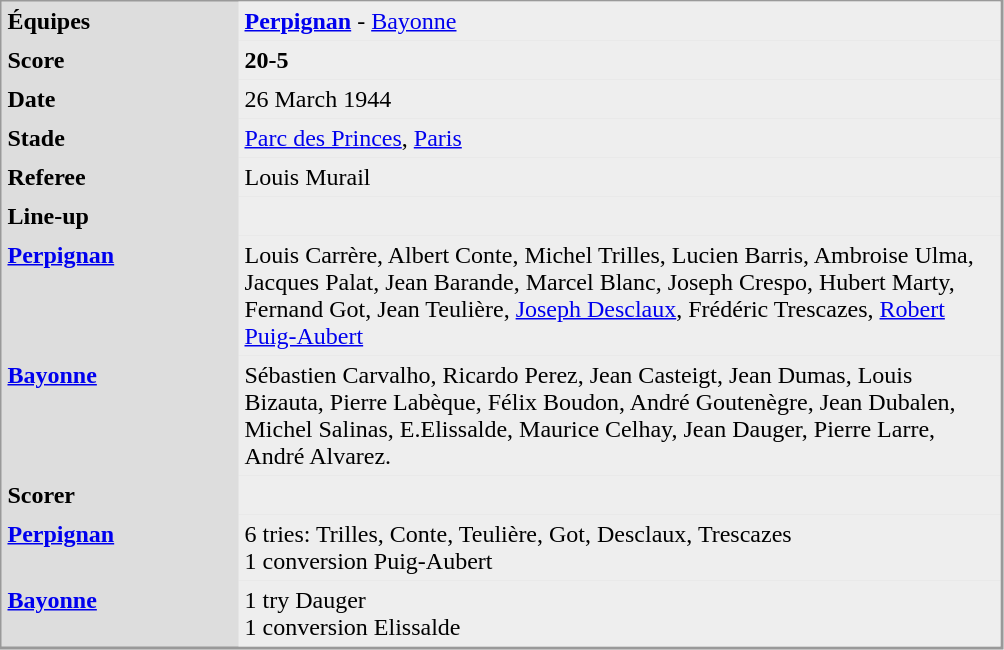<table align="left" cellpadding="4" cellspacing="0"  style="margin: 0 0 0 0; border: 1px solid #999; border-right-width: 2px; border-bottom-width: 2px; background-color: #DDDDDD">
<tr>
<td width="150" valign="top"><strong>Équipes</strong></td>
<td width="500" bgcolor=#EEEEEE><strong><a href='#'>Perpignan</a></strong> - <a href='#'>Bayonne</a></td>
</tr>
<tr>
<td valign="top"><strong>Score</strong></td>
<td bgcolor=#EEEEEE><strong>20-5</strong></td>
</tr>
<tr>
<td valign="top"><strong>Date</strong></td>
<td bgcolor=#EEEEEE>26 March 1944</td>
</tr>
<tr>
<td valign="top"><strong>Stade</strong></td>
<td bgcolor=#EEEEEE><a href='#'>Parc des Princes</a>, <a href='#'>Paris</a></td>
</tr>
<tr>
<td valign="top"><strong>Referee</strong></td>
<td bgcolor=#EEEEEE>Louis Murail</td>
</tr>
<tr>
<td valign="top"><strong>Line-up</strong></td>
<td bgcolor=#EEEEEE></td>
</tr>
<tr>
<td valign="top"><strong><a href='#'>Perpignan</a> </strong></td>
<td bgcolor=#EEEEEE>Louis Carrère, Albert Conte, Michel Trilles, Lucien Barris, Ambroise Ulma, Jacques Palat, Jean Barande, Marcel Blanc, Joseph Crespo, Hubert Marty, Fernand Got, Jean Teulière, <a href='#'>Joseph Desclaux</a>, Frédéric Trescazes, <a href='#'>Robert Puig-Aubert</a></td>
</tr>
<tr>
<td valign="top"><strong><a href='#'>Bayonne</a> </strong></td>
<td bgcolor=#EEEEEE>Sébastien Carvalho, Ricardo Perez, Jean Casteigt, Jean Dumas, Louis Bizauta, Pierre Labèque, Félix Boudon, André Goutenègre, Jean Dubalen, Michel Salinas, E.Elissalde, Maurice Celhay, Jean Dauger, Pierre Larre, André Alvarez.</td>
</tr>
<tr>
<td valign="top"><strong>Scorer</strong></td>
<td bgcolor=#EEEEEE></td>
</tr>
<tr>
<td valign="top"><strong><a href='#'>Perpignan</a> </strong></td>
<td bgcolor=#EEEEEE>6 tries: Trilles, Conte, Teulière, Got, Desclaux, Trescazes<br>1 conversion Puig-Aubert</td>
</tr>
<tr>
<td valign="top"><strong><a href='#'>Bayonne</a> </strong></td>
<td bgcolor=#EEEEEE>1 try Dauger<br>1 conversion Elissalde</td>
</tr>
</table>
